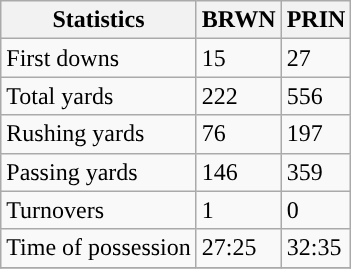<table class="wikitable">
<tr>
<th>Statistics</th>
<th>BRWN</th>
<th>PRIN</th>
</tr>
<tr>
<td>First downs</td>
<td>15</td>
<td>27</td>
</tr>
<tr>
<td>Total yards</td>
<td>222</td>
<td>556</td>
</tr>
<tr>
<td>Rushing yards</td>
<td>76</td>
<td>197</td>
</tr>
<tr>
<td>Passing yards</td>
<td>146</td>
<td>359</td>
</tr>
<tr>
<td>Turnovers</td>
<td>1</td>
<td>0</td>
</tr>
<tr>
<td>Time of possession</td>
<td>27:25</td>
<td>32:35</td>
</tr>
<tr>
</tr>
</table>
